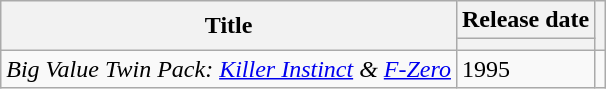<table class="wikitable plainrowheaders sortable">
<tr>
<th rowspan="2">Title</th>
<th colspan="1">Release date</th>
<th rowspan="2"></th>
</tr>
<tr>
<th data-sort-type="date"></th>
</tr>
<tr>
<td><em>Big Value Twin Pack: <a href='#'>Killer Instinct</a> & <a href='#'>F-Zero</a></em></td>
<td>1995</td>
<td></td>
</tr>
</table>
